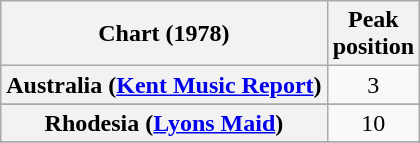<table class="wikitable sortable plainrowheaders" style="text-align:center">
<tr>
<th>Chart (1978)</th>
<th>Peak<br>position</th>
</tr>
<tr>
<th scope="row">Australia (<a href='#'>Kent Music Report</a>)</th>
<td>3</td>
</tr>
<tr>
</tr>
<tr>
</tr>
<tr>
</tr>
<tr>
</tr>
<tr>
</tr>
<tr>
</tr>
<tr>
<th scope="row">Rhodesia (<a href='#'>Lyons Maid</a>)</th>
<td>10</td>
</tr>
<tr>
</tr>
</table>
